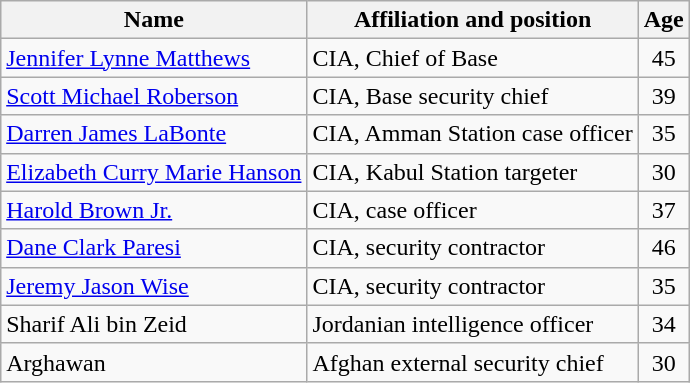<table class="wikitable" style="float:right;margin-left:1em">
<tr>
<th>Name</th>
<th>Affiliation and position</th>
<th>Age</th>
</tr>
<tr>
<td><a href='#'>Jennifer Lynne Matthews</a></td>
<td>CIA, Chief of Base</td>
<td align="center">45</td>
</tr>
<tr>
<td><a href='#'>Scott Michael Roberson</a></td>
<td>CIA, Base security chief</td>
<td align="center">39</td>
</tr>
<tr>
<td><a href='#'>Darren James LaBonte</a></td>
<td>CIA, Amman Station case officer</td>
<td align="center">35</td>
</tr>
<tr>
<td><a href='#'>Elizabeth Curry Marie Hanson</a></td>
<td>CIA, Kabul Station targeter</td>
<td align="center">30</td>
</tr>
<tr>
<td><a href='#'>Harold Brown Jr.</a></td>
<td>CIA, case officer</td>
<td align="center">37</td>
</tr>
<tr>
<td><a href='#'>Dane Clark Paresi</a></td>
<td>CIA, security contractor</td>
<td align="center">46</td>
</tr>
<tr>
<td><a href='#'>Jeremy Jason Wise</a></td>
<td>CIA, security contractor</td>
<td align="center">35</td>
</tr>
<tr>
<td>Sharif Ali bin Zeid</td>
<td>Jordanian intelligence officer</td>
<td align="center">34</td>
</tr>
<tr>
<td>Arghawan</td>
<td>Afghan external security chief</td>
<td align="center">30</td>
</tr>
</table>
